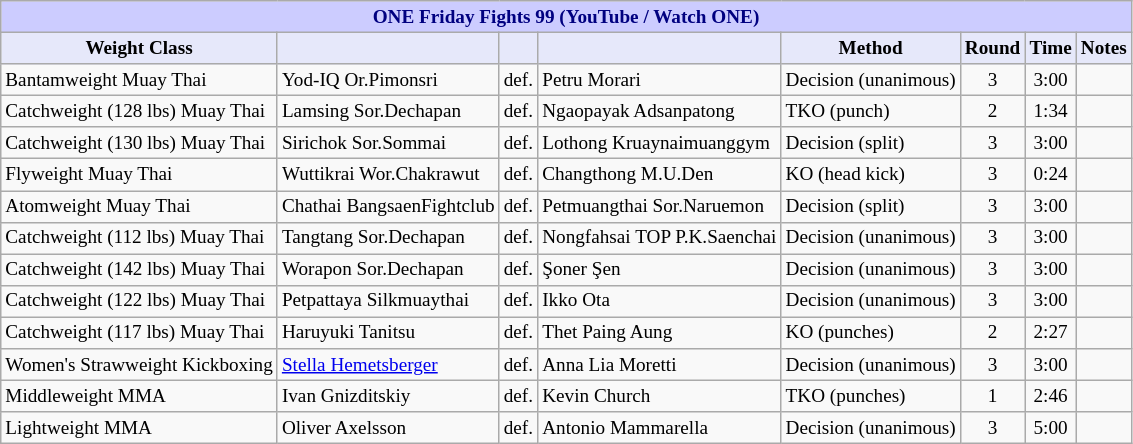<table class="wikitable" style="font-size: 80%;">
<tr>
<th colspan="8" style="background-color: #ccf; color: #000080; text-align: center;"><strong>ONE Friday Fights 99 (YouTube / Watch ONE)</strong></th>
</tr>
<tr>
<th colspan="1" style="background-color: #E6E8FA; color: #000000; text-align: center;">Weight Class</th>
<th colspan="1" style="background-color: #E6E8FA; color: #000000; text-align: center;"></th>
<th colspan="1" style="background-color: #E6E8FA; color: #000000; text-align: center;"></th>
<th colspan="1" style="background-color: #E6E8FA; color: #000000; text-align: center;"></th>
<th colspan="1" style="background-color: #E6E8FA; color: #000000; text-align: center;">Method</th>
<th colspan="1" style="background-color: #E6E8FA; color: #000000; text-align: center;">Round</th>
<th colspan="1" style="background-color: #E6E8FA; color: #000000; text-align: center;">Time</th>
<th colspan="1" style="background-color: #E6E8FA; color: #000000; text-align: center;">Notes</th>
</tr>
<tr>
<td>Bantamweight Muay Thai</td>
<td> Yod-IQ Or.Pimonsri</td>
<td>def.</td>
<td> Petru Morari</td>
<td>Decision (unanimous)</td>
<td align=center>3</td>
<td align=center>3:00</td>
<td></td>
</tr>
<tr>
<td>Catchweight (128 lbs) Muay Thai</td>
<td> Lamsing Sor.Dechapan</td>
<td>def.</td>
<td> Ngaopayak Adsanpatong</td>
<td>TKO (punch)</td>
<td align=center>2</td>
<td align=center>1:34</td>
<td></td>
</tr>
<tr>
<td>Catchweight (130 lbs) Muay Thai</td>
<td> Sirichok Sor.Sommai</td>
<td>def.</td>
<td> Lothong Kruaynaimuanggym</td>
<td>Decision (split)</td>
<td align=center>3</td>
<td align=center>3:00</td>
<td></td>
</tr>
<tr>
<td>Flyweight Muay Thai</td>
<td> Wuttikrai Wor.Chakrawut</td>
<td>def.</td>
<td> Changthong M.U.Den</td>
<td>KO (head kick)</td>
<td align=center>3</td>
<td align=center>0:24</td>
<td></td>
</tr>
<tr>
<td>Atomweight Muay Thai</td>
<td> Chathai BangsaenFightclub</td>
<td>def.</td>
<td> Petmuangthai Sor.Naruemon</td>
<td>Decision (split)</td>
<td align=center>3</td>
<td align=center>3:00</td>
<td></td>
</tr>
<tr>
<td>Catchweight (112 lbs) Muay Thai</td>
<td> Tangtang Sor.Dechapan</td>
<td>def.</td>
<td> Nongfahsai TOP P.K.Saenchai</td>
<td>Decision (unanimous)</td>
<td align=center>3</td>
<td align=center>3:00</td>
<td></td>
</tr>
<tr>
<td>Catchweight (142 lbs) Muay Thai</td>
<td> Worapon Sor.Dechapan</td>
<td>def.</td>
<td> Şoner Şen</td>
<td>Decision (unanimous)</td>
<td align=center>3</td>
<td align=center>3:00</td>
<td></td>
</tr>
<tr>
<td>Catchweight (122 lbs) Muay Thai</td>
<td> Petpattaya Silkmuaythai</td>
<td>def.</td>
<td> Ikko Ota</td>
<td>Decision (unanimous)</td>
<td align=center>3</td>
<td align=center>3:00</td>
<td></td>
</tr>
<tr>
<td>Catchweight (117 lbs) Muay Thai</td>
<td> Haruyuki Tanitsu</td>
<td>def.</td>
<td> Thet Paing Aung</td>
<td>KO (punches)</td>
<td align=center>2</td>
<td align=center>2:27</td>
<td></td>
</tr>
<tr>
<td>Women's Strawweight Kickboxing</td>
<td> <a href='#'>Stella Hemetsberger</a></td>
<td>def.</td>
<td> Anna Lia Moretti</td>
<td>Decision (unanimous)</td>
<td align=center>3</td>
<td align=center>3:00</td>
<td></td>
</tr>
<tr>
<td>Middleweight MMA</td>
<td> Ivan Gnizditskiy</td>
<td>def.</td>
<td> Kevin Church</td>
<td>TKO (punches)</td>
<td align=center>1</td>
<td align=center>2:46</td>
<td></td>
</tr>
<tr>
<td>Lightweight MMA</td>
<td> Oliver Axelsson</td>
<td>def.</td>
<td> Antonio Mammarella</td>
<td>Decision (unanimous)</td>
<td align=center>3</td>
<td align=center>5:00</td>
<td></td>
</tr>
</table>
